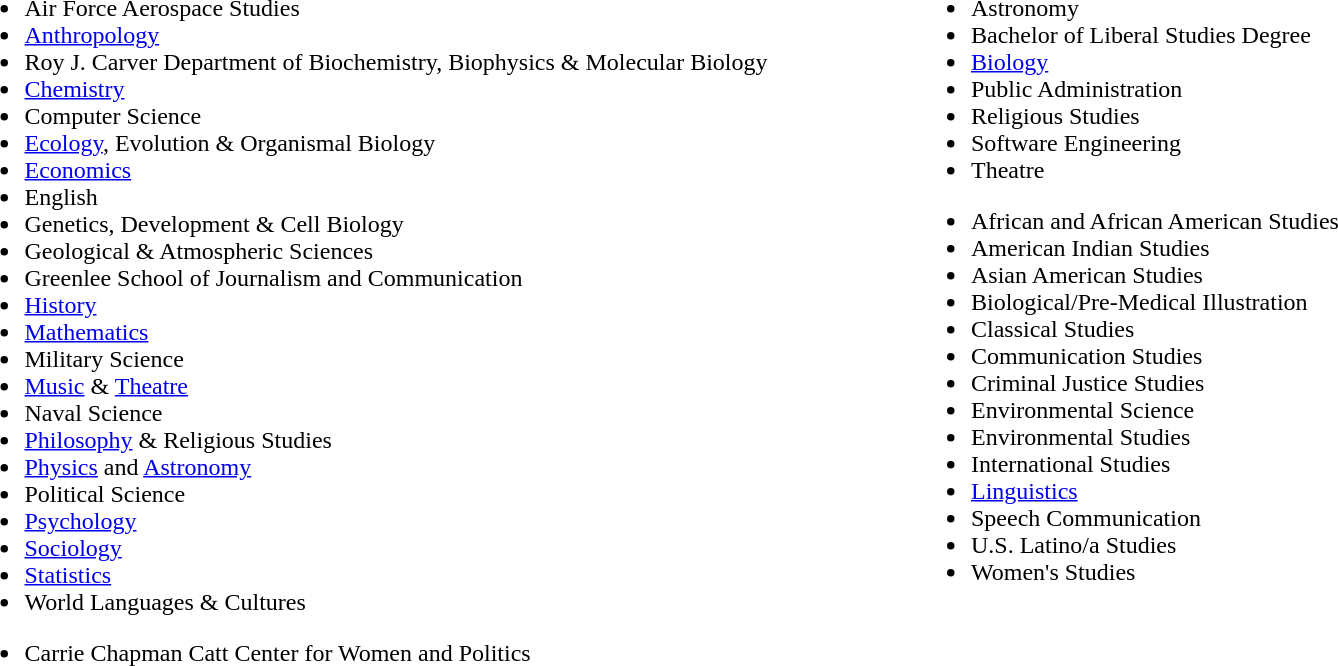<table>
<tr>
<td valign="top" width=35%><br><ul><li>Air Force Aerospace Studies</li><li><a href='#'>Anthropology</a></li><li>Roy J. Carver Department of Biochemistry, Biophysics & Molecular Biology</li><li><a href='#'>Chemistry</a></li><li>Computer Science</li><li><a href='#'>Ecology</a>, Evolution & Organismal Biology</li><li><a href='#'>Economics</a></li><li>English</li><li>Genetics, Development & Cell Biology</li><li>Geological & Atmospheric Sciences</li><li>Greenlee School of Journalism and Communication</li><li><a href='#'>History</a></li><li><a href='#'>Mathematics</a></li><li>Military Science</li><li><a href='#'>Music</a> & <a href='#'>Theatre</a></li><li>Naval Science</li><li><a href='#'>Philosophy</a> & Religious Studies</li><li><a href='#'>Physics</a> and <a href='#'>Astronomy</a></li><li>Political Science</li><li><a href='#'>Psychology</a></li><li><a href='#'>Sociology</a></li><li><a href='#'>Statistics</a></li><li>World Languages & Cultures</li></ul><ul><li>Carrie Chapman Catt Center for Women and Politics</li></ul></td>
<td valign="top" width=35%><br><ul><li>Astronomy</li><li>Bachelor of Liberal Studies Degree</li><li><a href='#'>Biology</a></li><li>Public Administration</li><li>Religious Studies</li><li>Software Engineering</li><li>Theatre</li></ul><ul><li>African and African American Studies</li><li>American Indian Studies</li><li>Asian American Studies</li><li>Biological/Pre-Medical Illustration</li><li>Classical Studies</li><li>Communication Studies</li><li>Criminal Justice Studies</li><li>Environmental Science</li><li>Environmental Studies</li><li>International Studies</li><li><a href='#'>Linguistics</a></li><li>Speech Communication</li><li>U.S. Latino/a Studies</li><li>Women's Studies</li></ul></td>
</tr>
</table>
